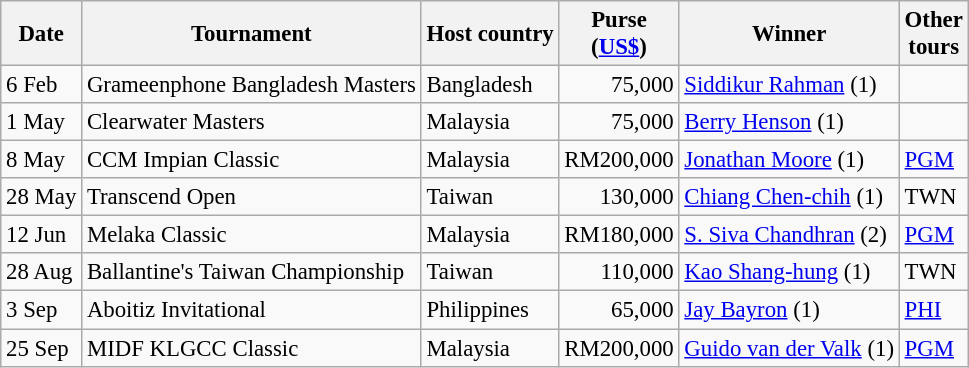<table class="wikitable" style="font-size:95%">
<tr>
<th>Date</th>
<th>Tournament</th>
<th>Host country</th>
<th>Purse<br>(<a href='#'>US$</a>)</th>
<th>Winner</th>
<th>Other<br>tours</th>
</tr>
<tr>
<td>6 Feb</td>
<td>Grameenphone Bangladesh Masters</td>
<td>Bangladesh</td>
<td align=right>75,000</td>
<td> <a href='#'>Siddikur Rahman</a> (1)</td>
<td></td>
</tr>
<tr>
<td>1 May</td>
<td>Clearwater Masters</td>
<td>Malaysia</td>
<td align=right>75,000</td>
<td> <a href='#'>Berry Henson</a> (1)</td>
<td></td>
</tr>
<tr>
<td>8 May</td>
<td>CCM Impian Classic</td>
<td>Malaysia</td>
<td align=right>RM200,000</td>
<td> <a href='#'>Jonathan Moore</a> (1)</td>
<td><a href='#'>PGM</a></td>
</tr>
<tr>
<td>28 May</td>
<td>Transcend Open</td>
<td>Taiwan</td>
<td align=right>130,000</td>
<td> <a href='#'>Chiang Chen-chih</a> (1)</td>
<td>TWN</td>
</tr>
<tr>
<td>12 Jun</td>
<td>Melaka Classic</td>
<td>Malaysia</td>
<td align=right>RM180,000</td>
<td> <a href='#'>S. Siva Chandhran</a> (2)</td>
<td><a href='#'>PGM</a></td>
</tr>
<tr>
<td>28 Aug</td>
<td>Ballantine's Taiwan Championship</td>
<td>Taiwan</td>
<td align=right>110,000</td>
<td> <a href='#'>Kao Shang-hung</a> (1)</td>
<td>TWN</td>
</tr>
<tr>
<td>3 Sep</td>
<td>Aboitiz Invitational</td>
<td>Philippines</td>
<td align=right>65,000</td>
<td> <a href='#'>Jay Bayron</a> (1)</td>
<td><a href='#'>PHI</a></td>
</tr>
<tr>
<td>25 Sep</td>
<td>MIDF KLGCC Classic</td>
<td>Malaysia</td>
<td align=right>RM200,000</td>
<td> <a href='#'>Guido van der Valk</a> (1)</td>
<td><a href='#'>PGM</a></td>
</tr>
</table>
